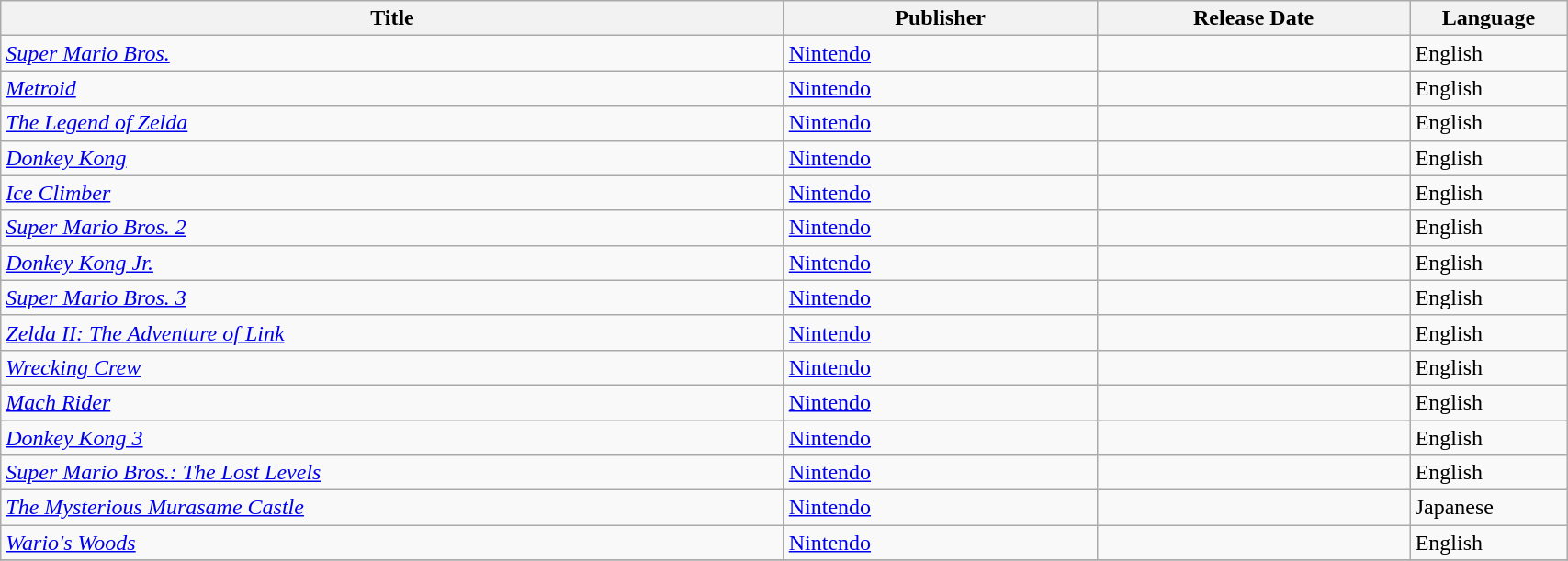<table class="wikitable sortable" style="width:90%">
<tr>
<th width="50%">Title</th>
<th width="20%">Publisher</th>
<th width="20%">Release Date</th>
<th width="10%">Language</th>
</tr>
<tr>
<td><em><a href='#'>Super Mario Bros.</a></em></td>
<td><a href='#'>Nintendo</a></td>
<td></td>
<td>English</td>
</tr>
<tr>
<td><em><a href='#'>Metroid</a></em></td>
<td><a href='#'>Nintendo</a></td>
<td></td>
<td>English</td>
</tr>
<tr>
<td><em><a href='#'>The Legend of Zelda</a></em></td>
<td><a href='#'>Nintendo</a></td>
<td></td>
<td>English</td>
</tr>
<tr>
<td><em><a href='#'>Donkey Kong</a></em></td>
<td><a href='#'>Nintendo</a></td>
<td></td>
<td>English</td>
</tr>
<tr>
<td><em><a href='#'>Ice Climber</a></em></td>
<td><a href='#'>Nintendo</a></td>
<td></td>
<td>English</td>
</tr>
<tr>
<td><em><a href='#'>Super Mario Bros. 2</a></em></td>
<td><a href='#'>Nintendo</a></td>
<td></td>
<td>English</td>
</tr>
<tr>
<td><em><a href='#'>Donkey Kong Jr.</a></em></td>
<td><a href='#'>Nintendo</a></td>
<td></td>
<td>English</td>
</tr>
<tr>
<td><em><a href='#'>Super Mario Bros. 3</a></em></td>
<td><a href='#'>Nintendo</a></td>
<td></td>
<td>English</td>
</tr>
<tr>
<td><em><a href='#'>Zelda II: The Adventure of Link</a></em></td>
<td><a href='#'>Nintendo</a></td>
<td></td>
<td>English</td>
</tr>
<tr>
<td><em><a href='#'>Wrecking Crew</a></em></td>
<td><a href='#'>Nintendo</a></td>
<td></td>
<td>English</td>
</tr>
<tr>
<td><em><a href='#'>Mach Rider</a></em></td>
<td><a href='#'>Nintendo</a></td>
<td></td>
<td>English</td>
</tr>
<tr>
<td><em><a href='#'>Donkey Kong 3</a></em></td>
<td><a href='#'>Nintendo</a></td>
<td></td>
<td>English</td>
</tr>
<tr>
<td><em><a href='#'>Super Mario Bros.: The Lost Levels</a></em></td>
<td><a href='#'>Nintendo</a></td>
<td></td>
<td>English</td>
</tr>
<tr>
<td><em><a href='#'>The Mysterious Murasame Castle</a></em></td>
<td><a href='#'>Nintendo</a></td>
<td></td>
<td>Japanese</td>
</tr>
<tr>
<td><em><a href='#'>Wario's Woods</a></em></td>
<td><a href='#'>Nintendo</a></td>
<td></td>
<td>English</td>
</tr>
<tr>
</tr>
</table>
